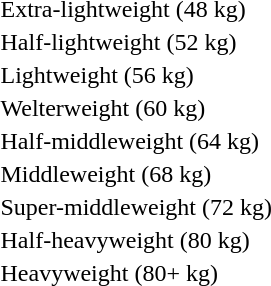<table>
<tr>
<td rowspan=2>Extra-lightweight (48 kg)<br></td>
<td rowspan=2></td>
<td rowspan=2></td>
<td></td>
</tr>
<tr>
<td></td>
</tr>
<tr>
<td rowspan=2>Half-lightweight (52 kg)<br></td>
<td rowspan=2></td>
<td rowspan=2></td>
<td></td>
</tr>
<tr>
<td></td>
</tr>
<tr>
<td rowspan=2>Lightweight (56 kg)<br></td>
<td rowspan=2></td>
<td rowspan=2></td>
<td></td>
</tr>
<tr>
<td></td>
</tr>
<tr>
<td rowspan=2>Welterweight (60 kg)<br></td>
<td rowspan=2></td>
<td rowspan=2></td>
<td></td>
</tr>
<tr>
<td></td>
</tr>
<tr>
<td rowspan=2>Half-middleweight (64 kg)<br></td>
<td rowspan=2></td>
<td rowspan=2></td>
<td></td>
</tr>
<tr>
<td></td>
</tr>
<tr>
<td rowspan=2>Middleweight (68 kg)<br></td>
<td rowspan=2></td>
<td rowspan=2></td>
<td></td>
</tr>
<tr>
<td></td>
</tr>
<tr>
<td rowspan=2>Super-middleweight (72 kg)<br></td>
<td rowspan=2></td>
<td rowspan=2></td>
<td></td>
</tr>
<tr>
<td></td>
</tr>
<tr>
<td rowspan=2>Half-heavyweight (80 kg)<br></td>
<td rowspan=2></td>
<td rowspan=2></td>
<td></td>
</tr>
<tr>
<td></td>
</tr>
<tr>
<td rowspan=2>Heavyweight (80+ kg)<br></td>
<td rowspan=2></td>
<td rowspan=2></td>
<td></td>
</tr>
<tr>
<td></td>
</tr>
</table>
